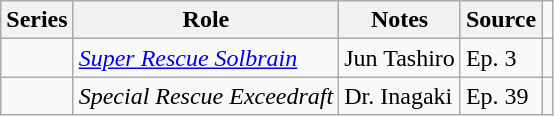<table class="wikitable sortable plainrowheaders">
<tr>
<th>Series</th>
<th>Role</th>
<th class="unsortable">Notes</th>
<th class="unsortable">Source</th>
</tr>
<tr>
<td></td>
<td><em><a href='#'>Super Rescue Solbrain</a></em></td>
<td>Jun Tashiro</td>
<td>Ep. 3</td>
<td></td>
</tr>
<tr>
<td></td>
<td><em>Special Rescue Exceedraft</em></td>
<td>Dr. Inagaki</td>
<td>Ep. 39</td>
<td></td>
</tr>
</table>
